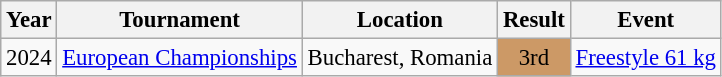<table class="wikitable" style="font-size:95%;">
<tr>
<th>Year</th>
<th>Tournament</th>
<th>Location</th>
<th>Result</th>
<th>Event</th>
</tr>
<tr>
<td>2024</td>
<td><a href='#'>European Championships</a></td>
<td>Bucharest, Romania</td>
<td align="center" bgcolor="cc9966">3rd</td>
<td><a href='#'>Freestyle 61 kg</a></td>
</tr>
</table>
